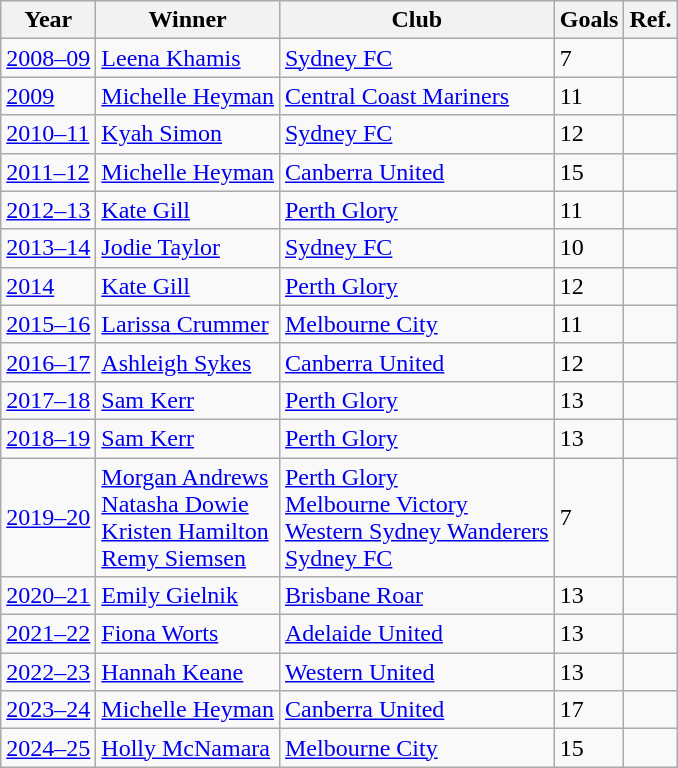<table class="wikitable">
<tr>
<th>Year</th>
<th>Winner</th>
<th>Club</th>
<th>Goals</th>
<th>Ref.</th>
</tr>
<tr>
<td><a href='#'>2008–09</a></td>
<td><a href='#'>Leena Khamis</a></td>
<td><a href='#'>Sydney FC</a></td>
<td>7</td>
<td></td>
</tr>
<tr>
<td><a href='#'>2009</a></td>
<td><a href='#'>Michelle Heyman</a></td>
<td><a href='#'>Central Coast Mariners</a></td>
<td>11</td>
<td></td>
</tr>
<tr>
<td><a href='#'>2010–11</a></td>
<td><a href='#'>Kyah Simon</a></td>
<td><a href='#'>Sydney FC</a></td>
<td>12</td>
<td></td>
</tr>
<tr>
<td><a href='#'>2011–12</a></td>
<td><a href='#'>Michelle Heyman</a></td>
<td><a href='#'>Canberra United</a></td>
<td>15</td>
<td></td>
</tr>
<tr>
<td><a href='#'>2012–13</a></td>
<td><a href='#'>Kate Gill</a></td>
<td><a href='#'>Perth Glory</a></td>
<td>11</td>
<td></td>
</tr>
<tr>
<td><a href='#'>2013–14</a></td>
<td><a href='#'>Jodie Taylor</a></td>
<td><a href='#'>Sydney FC</a></td>
<td>10</td>
<td></td>
</tr>
<tr>
<td><a href='#'>2014</a></td>
<td><a href='#'>Kate Gill</a></td>
<td><a href='#'>Perth Glory</a></td>
<td>12</td>
<td></td>
</tr>
<tr>
<td><a href='#'>2015–16</a></td>
<td><a href='#'>Larissa Crummer</a></td>
<td><a href='#'>Melbourne City</a></td>
<td>11</td>
<td></td>
</tr>
<tr>
<td><a href='#'>2016–17</a></td>
<td><a href='#'>Ashleigh Sykes</a></td>
<td><a href='#'>Canberra United</a></td>
<td>12</td>
<td></td>
</tr>
<tr>
<td><a href='#'>2017–18</a></td>
<td><a href='#'>Sam Kerr</a></td>
<td><a href='#'>Perth Glory</a></td>
<td>13</td>
<td></td>
</tr>
<tr>
<td><a href='#'>2018–19</a></td>
<td><a href='#'>Sam Kerr</a></td>
<td><a href='#'>Perth Glory</a></td>
<td>13</td>
<td></td>
</tr>
<tr>
<td><a href='#'>2019–20</a></td>
<td><a href='#'>Morgan Andrews</a><br><a href='#'>Natasha Dowie</a><br><a href='#'>Kristen Hamilton</a><br><a href='#'>Remy Siemsen</a></td>
<td><a href='#'>Perth Glory</a><br><a href='#'>Melbourne Victory</a><br><a href='#'>Western Sydney Wanderers</a><br><a href='#'>Sydney FC</a></td>
<td>7</td>
<td></td>
</tr>
<tr>
<td><a href='#'>2020–21</a></td>
<td><a href='#'>Emily Gielnik</a></td>
<td><a href='#'>Brisbane Roar</a></td>
<td>13</td>
<td></td>
</tr>
<tr>
<td><a href='#'>2021–22</a></td>
<td><a href='#'>Fiona Worts</a></td>
<td><a href='#'>Adelaide United</a></td>
<td>13</td>
<td></td>
</tr>
<tr>
<td><a href='#'>2022–23</a></td>
<td><a href='#'>Hannah Keane</a></td>
<td><a href='#'>Western United</a></td>
<td>13</td>
<td></td>
</tr>
<tr>
<td><a href='#'>2023–24</a></td>
<td><a href='#'>Michelle Heyman</a></td>
<td><a href='#'>Canberra United</a></td>
<td>17</td>
<td></td>
</tr>
<tr>
<td><a href='#'>2024–25</a></td>
<td><a href='#'>Holly McNamara</a></td>
<td><a href='#'>Melbourne City</a></td>
<td>15</td>
<td></td>
</tr>
</table>
